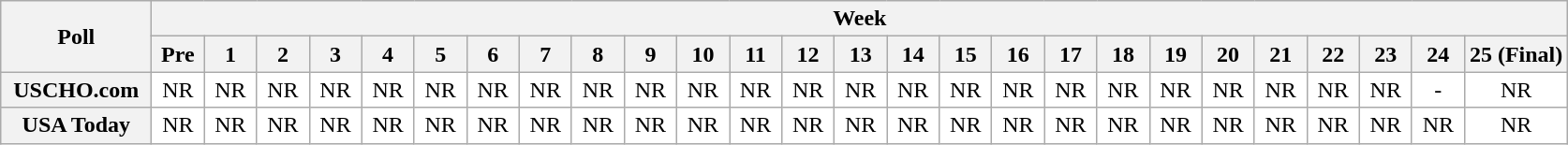<table class="wikitable" style="white-space:nowrap;">
<tr>
<th scope="col" width="100" rowspan="2">Poll</th>
<th colspan="26">Week</th>
</tr>
<tr>
<th scope="col" width="30">Pre</th>
<th scope="col" width="30">1</th>
<th scope="col" width="30">2</th>
<th scope="col" width="30">3</th>
<th scope="col" width="30">4</th>
<th scope="col" width="30">5</th>
<th scope="col" width="30">6</th>
<th scope="col" width="30">7</th>
<th scope="col" width="30">8</th>
<th scope="col" width="30">9</th>
<th scope="col" width="30">10</th>
<th scope="col" width="30">11</th>
<th scope="col" width="30">12</th>
<th scope="col" width="30">13</th>
<th scope="col" width="30">14</th>
<th scope="col" width="30">15</th>
<th scope="col" width="30">16</th>
<th scope="col" width="30">17</th>
<th scope="col" width="30">18</th>
<th scope="col" width="30">19</th>
<th scope="col" width="30">20</th>
<th scope="col" width="30">21</th>
<th scope="col" width="30">22</th>
<th scope="col" width="30">23</th>
<th scope="col" width="30">24</th>
<th scope="col" width="30">25 (Final)</th>
</tr>
<tr style="text-align:center;">
<th>USCHO.com</th>
<td bgcolor=FFFFFF>NR</td>
<td bgcolor=FFFFFF>NR</td>
<td bgcolor=FFFFFF>NR</td>
<td bgcolor=FFFFFF>NR</td>
<td bgcolor=FFFFFF>NR</td>
<td bgcolor=FFFFFF>NR</td>
<td bgcolor=FFFFFF>NR</td>
<td bgcolor=FFFFFF>NR</td>
<td bgcolor=FFFFFF>NR</td>
<td bgcolor=FFFFFF>NR</td>
<td bgcolor=FFFFFF>NR</td>
<td bgcolor=FFFFFF>NR</td>
<td bgcolor=FFFFFF>NR</td>
<td bgcolor=FFFFFF>NR</td>
<td bgcolor=FFFFFF>NR</td>
<td bgcolor=FFFFFF>NR</td>
<td bgcolor=FFFFFF>NR</td>
<td bgcolor=FFFFFF>NR</td>
<td bgcolor=FFFFFF>NR</td>
<td bgcolor=FFFFFF>NR</td>
<td bgcolor=FFFFFF>NR</td>
<td bgcolor=FFFFFF>NR</td>
<td bgcolor=FFFFFF>NR</td>
<td bgcolor=FFFFFF>NR</td>
<td bgcolor=FFFFFF>-</td>
<td bgcolor=FFFFFF>NR</td>
</tr>
<tr style="text-align:center;">
<th>USA Today</th>
<td bgcolor=FFFFFF>NR</td>
<td bgcolor=FFFFFF>NR</td>
<td bgcolor=FFFFFF>NR</td>
<td bgcolor=FFFFFF>NR</td>
<td bgcolor=FFFFFF>NR</td>
<td bgcolor=FFFFFF>NR</td>
<td bgcolor=FFFFFF>NR</td>
<td bgcolor=FFFFFF>NR</td>
<td bgcolor=FFFFFF>NR</td>
<td bgcolor=FFFFFF>NR</td>
<td bgcolor=FFFFFF>NR</td>
<td bgcolor=FFFFFF>NR</td>
<td bgcolor=FFFFFF>NR</td>
<td bgcolor=FFFFFF>NR</td>
<td bgcolor=FFFFFF>NR</td>
<td bgcolor=FFFFFF>NR</td>
<td bgcolor=FFFFFF>NR</td>
<td bgcolor=FFFFFF>NR</td>
<td bgcolor=FFFFFF>NR</td>
<td bgcolor=FFFFFF>NR</td>
<td bgcolor=FFFFFF>NR</td>
<td bgcolor=FFFFFF>NR</td>
<td bgcolor=FFFFFF>NR</td>
<td bgcolor=FFFFFF>NR</td>
<td bgcolor=FFFFFF>NR</td>
<td bgcolor=FFFFFF>NR</td>
</tr>
</table>
